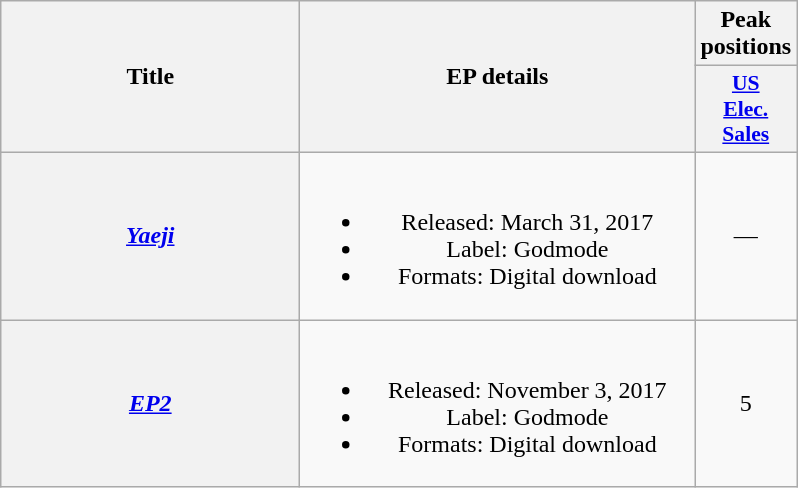<table class="wikitable plainrowheaders" style="text-align:center;">
<tr>
<th style="width:12em;" rowspan="2">Title</th>
<th style="width:16em;" rowspan="2">EP details</th>
<th colspan="1">Peak positions</th>
</tr>
<tr>
<th scope="col" style="width:2.5em;font-size:90%;"><a href='#'>US<br>Elec.<br>Sales</a><br></th>
</tr>
<tr>
<th scope="row"><em><a href='#'>Yaeji</a></em></th>
<td><br><ul><li>Released: March 31, 2017</li><li>Label: Godmode</li><li>Formats: Digital download</li></ul></td>
<td>—</td>
</tr>
<tr>
<th scope="row"><em><a href='#'>EP2</a></em></th>
<td><br><ul><li>Released: November 3, 2017</li><li>Label: Godmode</li><li>Formats: Digital download</li></ul></td>
<td>5</td>
</tr>
</table>
